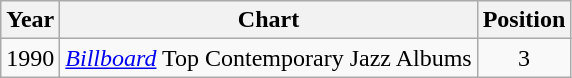<table class="wikitable">
<tr>
<th>Year</th>
<th>Chart</th>
<th>Position</th>
</tr>
<tr>
<td>1990</td>
<td><em><a href='#'>Billboard</a></em>  Top Contemporary Jazz Albums</td>
<td align="center">3</td>
</tr>
</table>
